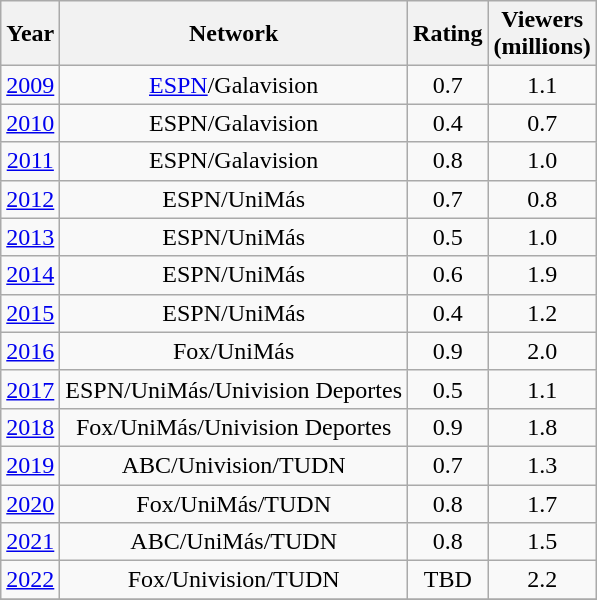<table class="wikitable sortable" style="text-align: center;">
<tr>
<th>Year</th>
<th>Network</th>
<th>Rating</th>
<th>Viewers <br> (millions)</th>
</tr>
<tr>
<td><a href='#'>2009</a></td>
<td><a href='#'>ESPN</a>/Galavision</td>
<td>0.7</td>
<td>1.1</td>
</tr>
<tr>
<td><a href='#'>2010</a></td>
<td>ESPN/Galavision</td>
<td>0.4</td>
<td>0.7</td>
</tr>
<tr>
<td><a href='#'>2011</a></td>
<td>ESPN/Galavision</td>
<td>0.8</td>
<td>1.0</td>
</tr>
<tr>
<td><a href='#'>2012</a></td>
<td>ESPN/UniMás</td>
<td>0.7</td>
<td>0.8</td>
</tr>
<tr>
<td><a href='#'>2013</a></td>
<td>ESPN/UniMás</td>
<td>0.5</td>
<td>1.0</td>
</tr>
<tr>
<td><a href='#'>2014</a></td>
<td>ESPN/UniMás</td>
<td>0.6</td>
<td>1.9</td>
</tr>
<tr>
<td><a href='#'>2015</a></td>
<td>ESPN/UniMás</td>
<td>0.4</td>
<td>1.2</td>
</tr>
<tr>
<td><a href='#'>2016</a></td>
<td>Fox/UniMás</td>
<td>0.9</td>
<td>2.0</td>
</tr>
<tr>
<td><a href='#'>2017</a></td>
<td>ESPN/UniMás/Univision Deportes</td>
<td>0.5</td>
<td>1.1</td>
</tr>
<tr>
<td><a href='#'>2018</a></td>
<td>Fox/UniMás/Univision Deportes</td>
<td>0.9</td>
<td>1.8</td>
</tr>
<tr>
<td><a href='#'>2019</a></td>
<td>ABC/Univision/TUDN</td>
<td>0.7</td>
<td>1.3</td>
</tr>
<tr>
<td><a href='#'>2020</a></td>
<td>Fox/UniMás/TUDN</td>
<td>0.8</td>
<td>1.7</td>
</tr>
<tr>
<td><a href='#'>2021</a></td>
<td>ABC/UniMás/TUDN</td>
<td>0.8</td>
<td>1.5</td>
</tr>
<tr>
<td><a href='#'>2022</a></td>
<td>Fox/Univision/TUDN</td>
<td>TBD</td>
<td>2.2</td>
</tr>
<tr>
</tr>
</table>
